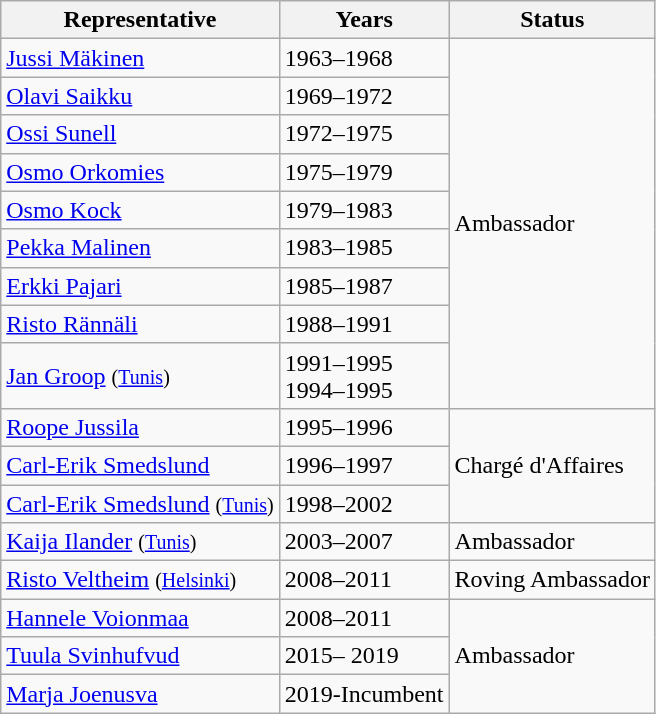<table class="wikitable sortable">
<tr>
<th>Representative</th>
<th>Years</th>
<th>Status</th>
</tr>
<tr>
<td><a href='#'>Jussi Mäkinen</a></td>
<td>1963–1968</td>
<td rowspan="9">Ambassador</td>
</tr>
<tr>
<td><a href='#'>Olavi Saikku</a></td>
<td>1969–1972</td>
</tr>
<tr>
<td><a href='#'>Ossi Sunell</a></td>
<td>1972–1975</td>
</tr>
<tr>
<td><a href='#'>Osmo Orkomies</a></td>
<td>1975–1979</td>
</tr>
<tr>
<td><a href='#'>Osmo Kock</a></td>
<td>1979–1983</td>
</tr>
<tr>
<td><a href='#'>Pekka Malinen</a></td>
<td>1983–1985</td>
</tr>
<tr>
<td><a href='#'>Erkki Pajari</a></td>
<td>1985–1987</td>
</tr>
<tr>
<td><a href='#'>Risto Rännäli</a></td>
<td>1988–1991</td>
</tr>
<tr>
<td><a href='#'>Jan Groop</a> <small>(<a href='#'>Tunis</a>)</small></td>
<td>1991–1995<br>1994–1995</td>
</tr>
<tr>
<td><a href='#'>Roope Jussila</a></td>
<td>1995–1996</td>
<td rowspan="3">Chargé d'Affaires</td>
</tr>
<tr>
<td><a href='#'>Carl-Erik Smedslund</a></td>
<td>1996–1997</td>
</tr>
<tr>
<td><a href='#'>Carl-Erik Smedslund</a> <small>(<a href='#'>Tunis</a>)</small></td>
<td>1998–2002</td>
</tr>
<tr>
<td><a href='#'>Kaija Ilander</a> <small>(<a href='#'>Tunis</a>)</small></td>
<td>2003–2007</td>
<td>Ambassador</td>
</tr>
<tr>
<td><a href='#'>Risto Veltheim</a> <small>(<a href='#'>Helsinki</a>)</small></td>
<td>2008–2011</td>
<td>Roving Ambassador</td>
</tr>
<tr>
<td><a href='#'>Hannele Voionmaa</a></td>
<td>2008–2011</td>
<td rowspan="3">Ambassador</td>
</tr>
<tr>
<td><a href='#'>Tuula Svinhufvud</a></td>
<td>2015– 2019</td>
</tr>
<tr>
<td><a href='#'>Marja Joenusva</a></td>
<td>2019-Incumbent</td>
</tr>
</table>
